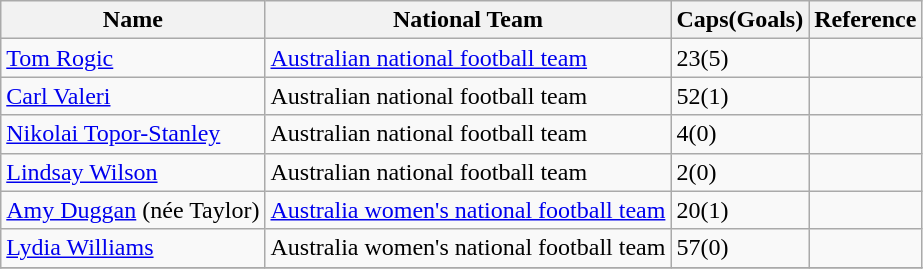<table class="sortable wikitable">
<tr>
<th>Name</th>
<th>National Team</th>
<th>Caps(Goals)</th>
<th>Reference</th>
</tr>
<tr>
<td> <a href='#'>Tom Rogic</a></td>
<td><a href='#'>Australian national football team</a></td>
<td>23(5)</td>
<td></td>
</tr>
<tr>
<td> <a href='#'>Carl Valeri</a></td>
<td>Australian national football team</td>
<td>52(1)</td>
<td></td>
</tr>
<tr>
<td> <a href='#'>Nikolai Topor-Stanley</a></td>
<td>Australian national football team</td>
<td>4(0)</td>
<td></td>
</tr>
<tr>
<td> <a href='#'>Lindsay Wilson</a></td>
<td>Australian national football team</td>
<td>2(0)</td>
<td></td>
</tr>
<tr>
<td> <a href='#'>Amy Duggan</a> (née Taylor)</td>
<td><a href='#'>Australia women's national football team</a></td>
<td>20(1)</td>
<td></td>
</tr>
<tr>
<td> <a href='#'>Lydia Williams</a></td>
<td>Australia women's national football team</td>
<td>57(0)</td>
<td></td>
</tr>
<tr>
</tr>
</table>
